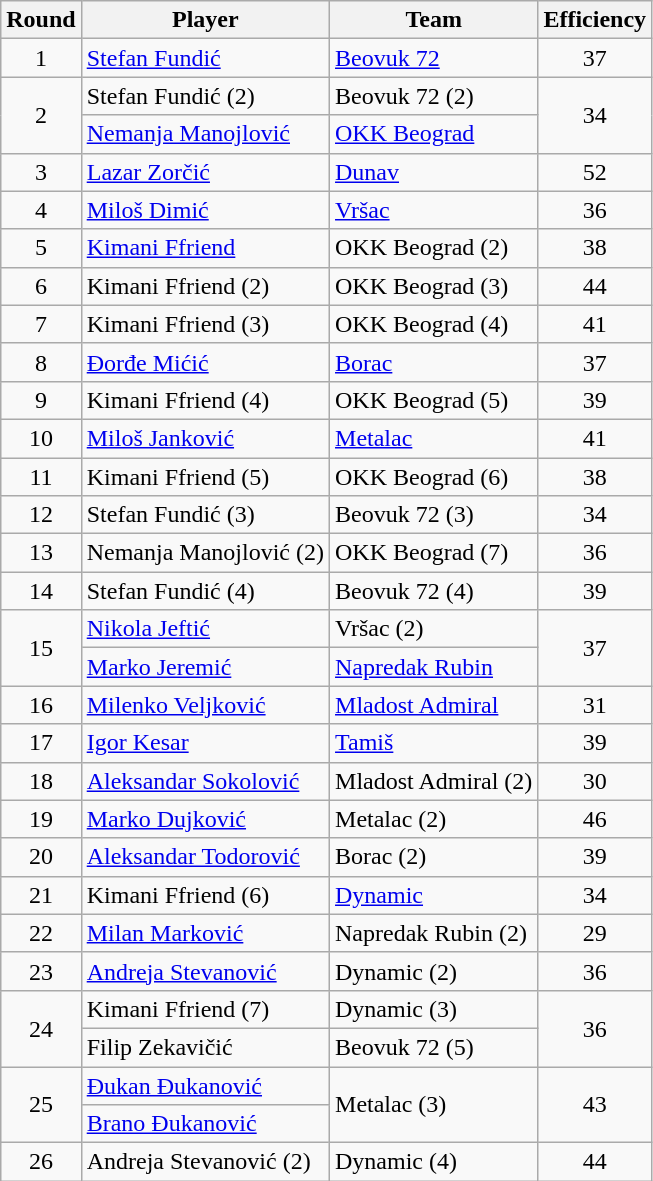<table class="wikitable" style="text-align: center;">
<tr>
<th align="center">Round</th>
<th align="center">Player</th>
<th align="center">Team</th>
<th align="center">Efficiency</th>
</tr>
<tr>
<td>1</td>
<td align="left"> <a href='#'>Stefan Fundić</a></td>
<td align="left"><a href='#'>Beovuk 72</a></td>
<td>37</td>
</tr>
<tr>
<td rowspan="2">2</td>
<td align="left"> Stefan Fundić (2)</td>
<td align="left">Beovuk 72 (2)</td>
<td rowspan="2">34</td>
</tr>
<tr>
<td align="left"> <a href='#'>Nemanja Manojlović</a></td>
<td align="left"><a href='#'>OKK Beograd</a></td>
</tr>
<tr>
<td>3</td>
<td align="left"> <a href='#'>Lazar Zorčić</a></td>
<td align="left"><a href='#'>Dunav</a></td>
<td>52</td>
</tr>
<tr>
<td>4</td>
<td align="left"> <a href='#'>Miloš Dimić</a></td>
<td align="left"><a href='#'>Vršac</a></td>
<td>36</td>
</tr>
<tr>
<td>5</td>
<td align="left"> <a href='#'>Kimani Ffriend</a></td>
<td align="left">OKK Beograd (2)</td>
<td>38</td>
</tr>
<tr>
<td>6</td>
<td align="left"> Kimani Ffriend (2)</td>
<td align="left">OKK Beograd (3)</td>
<td>44</td>
</tr>
<tr>
<td>7</td>
<td align="left"> Kimani Ffriend (3)</td>
<td align="left">OKK Beograd (4)</td>
<td>41</td>
</tr>
<tr>
<td>8</td>
<td align="left"> <a href='#'>Đorđe Mićić</a></td>
<td align="left"><a href='#'>Borac</a></td>
<td>37</td>
</tr>
<tr>
<td>9</td>
<td align="left"> Kimani Ffriend (4)</td>
<td align="left">OKK Beograd (5)</td>
<td>39</td>
</tr>
<tr>
<td>10</td>
<td align="left"> <a href='#'>Miloš Janković</a></td>
<td align="left"><a href='#'>Metalac</a></td>
<td>41</td>
</tr>
<tr>
<td>11</td>
<td align="left"> Kimani Ffriend (5)</td>
<td align="left">OKK Beograd (6)</td>
<td>38</td>
</tr>
<tr>
<td>12</td>
<td align="left"> Stefan Fundić (3)</td>
<td align="left">Beovuk 72 (3)</td>
<td>34</td>
</tr>
<tr>
<td>13</td>
<td align="left"> Nemanja Manojlović (2)</td>
<td align="left">OKK Beograd (7)</td>
<td>36</td>
</tr>
<tr>
<td>14</td>
<td align="left"> Stefan Fundić (4)</td>
<td align="left">Beovuk 72 (4)</td>
<td>39</td>
</tr>
<tr>
<td rowspan="2">15</td>
<td align="left"> <a href='#'>Nikola Jeftić</a></td>
<td align="left">Vršac (2)</td>
<td rowspan="2">37</td>
</tr>
<tr>
<td align="left"> <a href='#'>Marko Jeremić</a></td>
<td align="left"><a href='#'>Napredak Rubin</a></td>
</tr>
<tr>
<td>16</td>
<td align="left"> <a href='#'>Milenko Veljković</a></td>
<td align="left"><a href='#'>Mladost Admiral</a></td>
<td>31</td>
</tr>
<tr>
<td>17</td>
<td align="left"> <a href='#'>Igor Kesar</a></td>
<td align="left"><a href='#'>Tamiš</a></td>
<td>39</td>
</tr>
<tr>
<td>18</td>
<td align="left"> <a href='#'>Aleksandar Sokolović</a></td>
<td align="left">Mladost Admiral (2)</td>
<td>30</td>
</tr>
<tr>
<td>19</td>
<td align="left"> <a href='#'>Marko Dujković</a></td>
<td align="left">Metalac (2)</td>
<td>46</td>
</tr>
<tr>
<td>20</td>
<td align="left"> <a href='#'>Aleksandar Todorović</a></td>
<td align="left">Borac (2)</td>
<td>39</td>
</tr>
<tr>
<td>21</td>
<td align="left"> Kimani Ffriend (6)</td>
<td align="left"><a href='#'>Dynamic</a></td>
<td>34</td>
</tr>
<tr>
<td>22</td>
<td align="left"> <a href='#'>Milan Marković</a></td>
<td align="left">Napredak Rubin (2)</td>
<td>29</td>
</tr>
<tr>
<td>23</td>
<td align="left"> <a href='#'>Andreja Stevanović</a></td>
<td align="left">Dynamic (2)</td>
<td>36</td>
</tr>
<tr>
<td rowspan="2">24</td>
<td align="left"> Kimani Ffriend (7)</td>
<td align="left">Dynamic (3)</td>
<td rowspan="2">36</td>
</tr>
<tr>
<td align="left"> Filip Zekavičić</td>
<td align="left">Beovuk 72 (5)</td>
</tr>
<tr>
<td rowspan="2">25</td>
<td align="left"> <a href='#'>Đukan Đukanović</a></td>
<td rowspan="2" style="text-align:left;">Metalac (3)</td>
<td rowspan="2">43</td>
</tr>
<tr>
<td align="left"> <a href='#'>Brano Đukanović</a></td>
</tr>
<tr>
<td>26</td>
<td align="left"> Andreja Stevanović (2)</td>
<td align="left">Dynamic (4)</td>
<td>44</td>
</tr>
</table>
